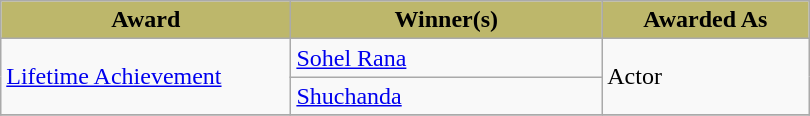<table class="wikitable plainrowheaders;">
<tr>
<th style="background-color:#BDB76B;width:28%;">Award</th>
<th style="background-color:#BDB76B;width:30%;">Winner(s)</th>
<th style="background-color:#BDB76B;width:20%;">Awarded As</th>
</tr>
<tr>
<td rowspan="2"><a href='#'>Lifetime Achievement</a></td>
<td><a href='#'>Sohel Rana</a></td>
<td rowspan="2">Actor</td>
</tr>
<tr>
<td><a href='#'>Shuchanda</a></td>
</tr>
<tr>
</tr>
</table>
